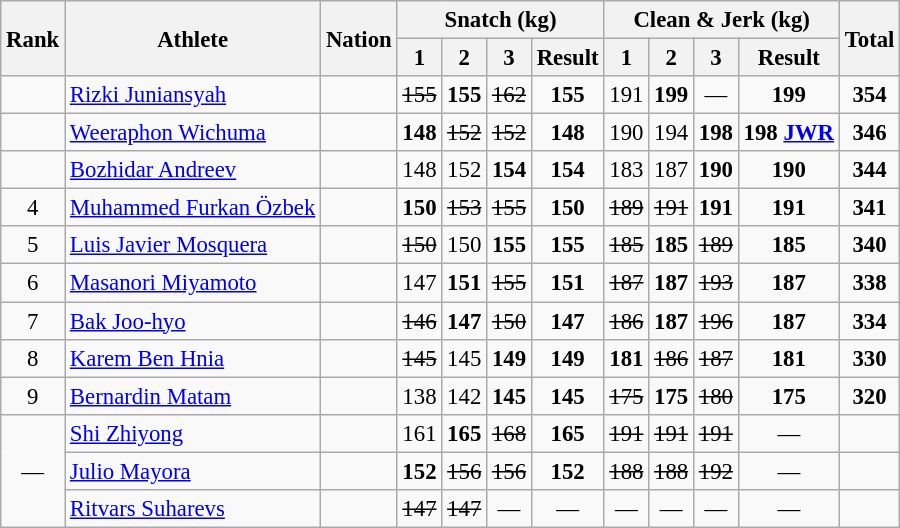<table class="sortable wikitable" style="text-align:center; font-size:95%">
<tr>
<th rowspan="2">Rank</th>
<th rowspan="2">Athlete</th>
<th rowspan="2">Nation</th>
<th colspan="4">Snatch (kg)</th>
<th colspan="4">Clean & Jerk (kg)</th>
<th rowspan="2">Total</th>
</tr>
<tr>
<th>1</th>
<th>2</th>
<th>3</th>
<th>Result</th>
<th>1</th>
<th>2</th>
<th>3</th>
<th>Result</th>
</tr>
<tr>
<td></td>
<td align="left"><a href='#'>Rizki Juniansyah</a></td>
<td align="left"></td>
<td><s>155</s></td>
<td><strong>155</strong></td>
<td><s>162</s></td>
<td><strong>155</strong></td>
<td>191</td>
<td><strong>199</strong></td>
<td>—</td>
<td><strong>199</strong> </td>
<td><strong>354</strong></td>
</tr>
<tr>
<td></td>
<td align="left"><a href='#'>Weeraphon Wichuma</a></td>
<td align="left"></td>
<td><strong>148</strong></td>
<td><s>152</s></td>
<td><s>152</s></td>
<td><strong>148</strong></td>
<td>190</td>
<td>194</td>
<td><strong>198</strong></td>
<td><strong>198 <a href='#'>JWR</a></strong></td>
<td><strong>346</strong></td>
</tr>
<tr>
<td></td>
<td align="left"><a href='#'>Bozhidar Andreev</a></td>
<td align="left"></td>
<td>148</td>
<td>152</td>
<td><strong>154</strong></td>
<td><strong>154</strong></td>
<td>183</td>
<td>187</td>
<td><strong>190</strong></td>
<td><strong>190</strong></td>
<td><strong>344</strong></td>
</tr>
<tr>
<td>4</td>
<td align="left"><a href='#'>Muhammed Furkan Özbek</a></td>
<td align="left"></td>
<td><strong>150</strong></td>
<td><s>153</s></td>
<td><s>155</s></td>
<td><strong>150</strong></td>
<td><s>189</s></td>
<td><s>191</s></td>
<td><strong>191</strong></td>
<td><strong>191</strong></td>
<td><strong>341</strong></td>
</tr>
<tr>
<td>5</td>
<td align="left"><a href='#'>Luis Javier Mosquera</a></td>
<td align="left"></td>
<td><s>150</s></td>
<td>150</td>
<td><strong>155</strong></td>
<td><strong>155</strong></td>
<td><s>185</s></td>
<td><strong>185</strong></td>
<td><s>189</s></td>
<td><strong>185</strong></td>
<td><strong>340</strong></td>
</tr>
<tr>
<td>6</td>
<td align="left"><a href='#'>Masanori Miyamoto</a></td>
<td align="left"></td>
<td>147</td>
<td><strong>151</strong></td>
<td><s>155</s></td>
<td><strong>151</strong></td>
<td><s>187</s></td>
<td><strong>187</strong></td>
<td><s>193</s></td>
<td><strong>187</strong></td>
<td><strong>338</strong></td>
</tr>
<tr>
<td>7</td>
<td align="left"><a href='#'>Bak Joo-hyo</a></td>
<td align="left"></td>
<td><s>146</s></td>
<td><strong>147</strong></td>
<td><s>150</s></td>
<td><strong>147</strong></td>
<td><s>186</s></td>
<td><strong>187</strong></td>
<td><s>196</s></td>
<td><strong>187</strong></td>
<td><strong>334</strong></td>
</tr>
<tr>
<td>8</td>
<td align="left"><a href='#'>Karem Ben Hnia</a></td>
<td align="left"></td>
<td><s>145</s></td>
<td>145</td>
<td><strong>149</strong></td>
<td><strong>149</strong></td>
<td><strong>181</strong></td>
<td><s>186</s></td>
<td><s>187</s></td>
<td><strong>181</strong></td>
<td><strong>330</strong></td>
</tr>
<tr>
<td>9</td>
<td align="left"><a href='#'>Bernardin Matam</a></td>
<td align="left"></td>
<td>138</td>
<td>142</td>
<td><strong>145</strong></td>
<td><strong>145</strong></td>
<td><s>175</s></td>
<td><strong>175</strong></td>
<td><s>180</s></td>
<td><strong>175</strong></td>
<td><strong>320</strong></td>
</tr>
<tr>
<td rowspan="3">—</td>
<td align="left"><a href='#'>Shi Zhiyong</a></td>
<td align="left"></td>
<td>161</td>
<td><strong>165</strong></td>
<td><s>168</s></td>
<td><strong>165</strong></td>
<td><s>191</s></td>
<td><s>191</s></td>
<td><s>191</s></td>
<td>—</td>
<td></td>
</tr>
<tr>
<td align="left"><a href='#'>Julio Mayora</a></td>
<td align="left"></td>
<td><strong>152</strong></td>
<td><s>156</s></td>
<td><s>156</s></td>
<td><strong>152</strong></td>
<td><s>188</s></td>
<td><s>188</s></td>
<td><s>192</s></td>
<td>—</td>
<td></td>
</tr>
<tr>
<td align="left"><a href='#'>Ritvars Suharevs</a></td>
<td align="left"></td>
<td><s>147</s></td>
<td><s>147</s></td>
<td>—</td>
<td>—</td>
<td>—</td>
<td>—</td>
<td>—</td>
<td>—</td>
<td></td>
</tr>
</table>
